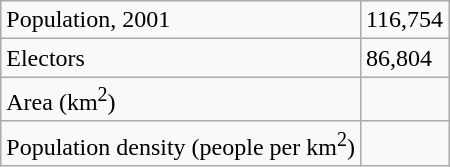<table class="wikitable">
<tr>
<td>Population, 2001</td>
<td>116,754</td>
</tr>
<tr>
<td>Electors</td>
<td>86,804</td>
</tr>
<tr>
<td>Area (km<sup>2</sup>)</td>
<td></td>
</tr>
<tr>
<td>Population density (people per km<sup>2</sup>)</td>
<td></td>
</tr>
</table>
